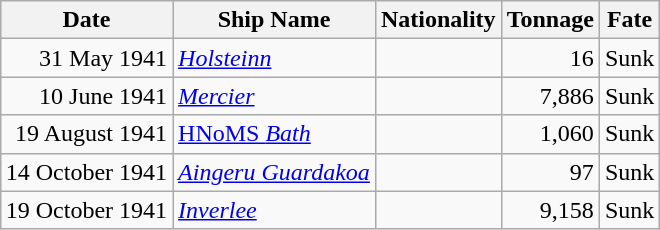<table class="wikitable sortable" style="margin: 1em auto 1em auto;" style="margin: 1em auto 1em auto;">
<tr>
<th>Date</th>
<th>Ship Name</th>
<th>Nationality</th>
<th>Tonnage</th>
<th>Fate</th>
</tr>
<tr>
<td align="right">31 May 1941</td>
<td align="left"><a href='#'><em>Holsteinn</em></a></td>
<td align="left"></td>
<td align="right">16</td>
<td align="left">Sunk</td>
</tr>
<tr>
<td align="right">10 June 1941</td>
<td align="left"><a href='#'><em>Mercier</em></a></td>
<td align="left"></td>
<td align="right">7,886</td>
<td align="left">Sunk</td>
</tr>
<tr>
<td align="right">19 August 1941</td>
<td align="left"><a href='#'>HNoMS <em>Bath</em></a></td>
<td align="left"></td>
<td align="right">1,060</td>
<td align="left">Sunk</td>
</tr>
<tr>
<td align="right">14 October 1941</td>
<td align="left"><a href='#'><em>Aingeru Guardakoa</em></a></td>
<td align="left"></td>
<td align="right">97</td>
<td align="left">Sunk</td>
</tr>
<tr>
<td align="right">19 October 1941</td>
<td align="left"><a href='#'><em>Inverlee</em></a></td>
<td align="left"></td>
<td align="right">9,158</td>
<td align="left">Sunk</td>
</tr>
</table>
